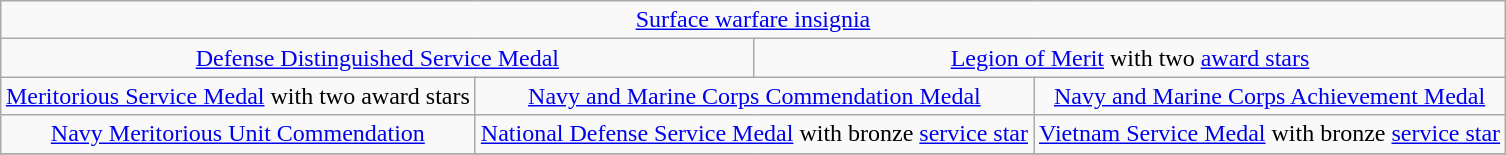<table class="wikitable" style="margin:1em auto; text-align:center;">
<tr>
<td colspan="6"><a href='#'>Surface warfare insignia</a></td>
</tr>
<tr>
<td colspan="3"><a href='#'>Defense Distinguished Service Medal</a></td>
<td colspan="3"><a href='#'>Legion of Merit</a> with two <a href='#'>award stars</a></td>
</tr>
<tr>
<td colspan="2"><a href='#'>Meritorious Service Medal</a> with two award stars</td>
<td colspan="2"><a href='#'>Navy and Marine Corps Commendation Medal</a></td>
<td colspan="2"><a href='#'>Navy and Marine Corps Achievement Medal</a></td>
</tr>
<tr>
<td colspan="2"><a href='#'>Navy Meritorious Unit Commendation</a></td>
<td colspan="2"><a href='#'>National Defense Service Medal</a> with bronze <a href='#'>service star</a></td>
<td colspan="2"><a href='#'>Vietnam Service Medal</a> with bronze <a href='#'>service star</a></td>
</tr>
<tr>
</tr>
</table>
